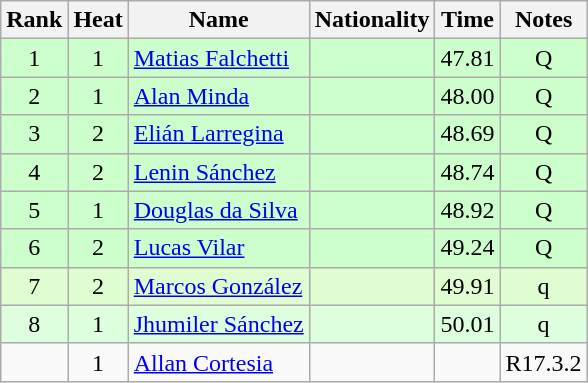<table class="wikitable sortable" style="text-align:center">
<tr>
<th>Rank</th>
<th>Heat</th>
<th>Name</th>
<th>Nationality</th>
<th>Time</th>
<th>Notes</th>
</tr>
<tr bgcolor=ccffcc>
<td>1</td>
<td>1</td>
<td align=left><a href='#'>Matias Falchetti</a></td>
<td align=left></td>
<td>47.81</td>
<td>Q</td>
</tr>
<tr bgcolor=ccffcc>
<td>2</td>
<td>1</td>
<td align=left><a href='#'>Alan Minda</a></td>
<td align=left></td>
<td>48.00</td>
<td>Q</td>
</tr>
<tr bgcolor=ccffcc>
<td>3</td>
<td>2</td>
<td align=left><a href='#'>Elián Larregina</a></td>
<td align=left></td>
<td>48.69</td>
<td>Q</td>
</tr>
<tr bgcolor=ccffcc>
<td>4</td>
<td>2</td>
<td align=left><a href='#'>Lenin Sánchez</a></td>
<td align=left></td>
<td>48.74</td>
<td>Q</td>
</tr>
<tr bgcolor=ccffcc>
<td>5</td>
<td>1</td>
<td align=left><a href='#'>Douglas da Silva</a></td>
<td align=left></td>
<td>48.92</td>
<td>Q</td>
</tr>
<tr bgcolor=ccffcc>
<td>6</td>
<td>2</td>
<td align=left><a href='#'>Lucas Vilar</a></td>
<td align=left></td>
<td>49.24</td>
<td>Q</td>
</tr>
<tr bgcolor=dffdd>
<td>7</td>
<td>2</td>
<td align=left><a href='#'>Marcos González</a></td>
<td align=left></td>
<td>49.91</td>
<td>q</td>
</tr>
<tr bgcolor=ddffdd>
<td>8</td>
<td>1</td>
<td align=left><a href='#'>Jhumiler Sánchez</a></td>
<td align=left></td>
<td>50.01</td>
<td>q</td>
</tr>
<tr>
<td></td>
<td>1</td>
<td align=left><a href='#'>Allan Cortesia</a></td>
<td align=left></td>
<td></td>
<td>R17.3.2</td>
</tr>
</table>
